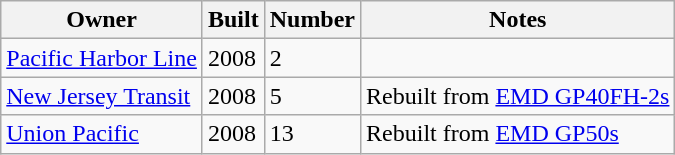<table class="wikitable">
<tr>
<th>Owner</th>
<th>Built</th>
<th>Number</th>
<th>Notes</th>
</tr>
<tr>
<td><a href='#'>Pacific Harbor Line</a></td>
<td>2008</td>
<td>2</td>
<td></td>
</tr>
<tr>
<td><a href='#'>New Jersey Transit</a></td>
<td>2008</td>
<td>5</td>
<td>Rebuilt from <a href='#'>EMD GP40FH-2s</a></td>
</tr>
<tr>
<td><a href='#'>Union Pacific</a></td>
<td>2008</td>
<td>13</td>
<td>Rebuilt from <a href='#'>EMD GP50s</a></td>
</tr>
</table>
